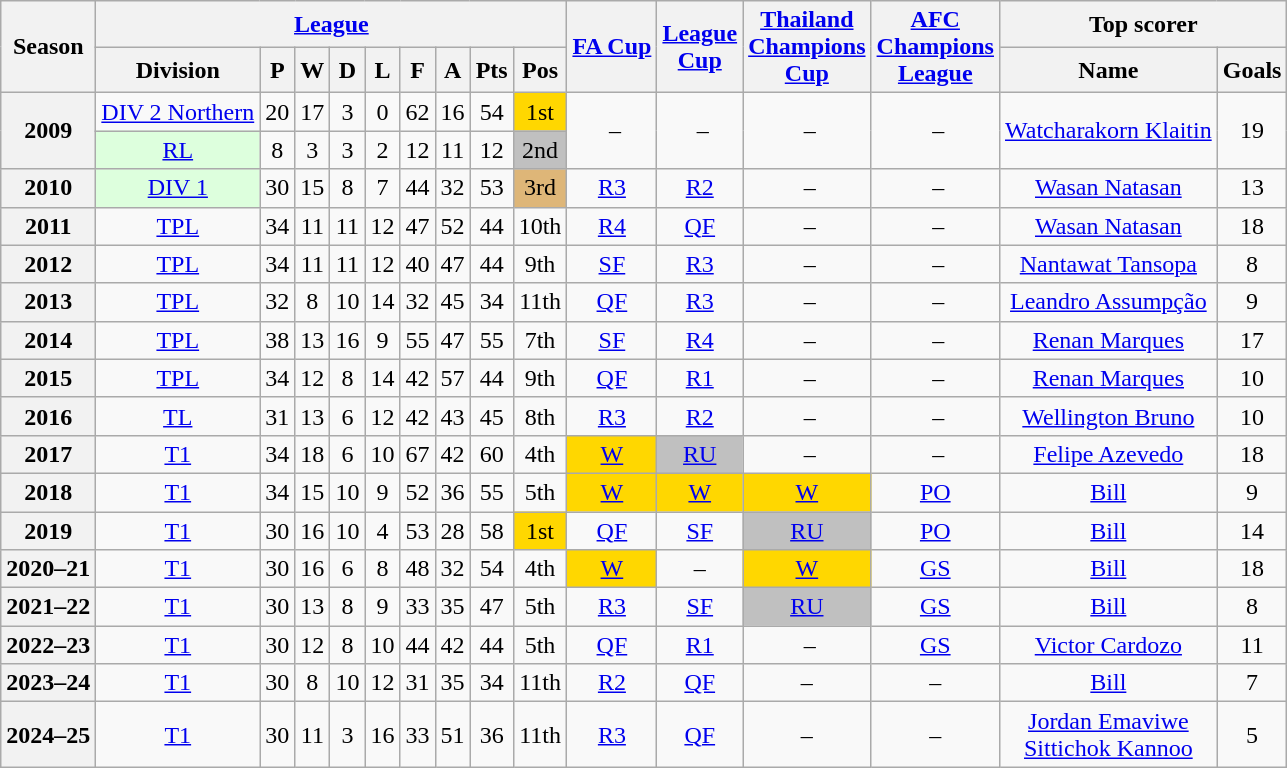<table class="wikitable" style="text-align: center">
<tr>
<th rowspan="2">Season</th>
<th colspan="9"><a href='#'>League</a></th>
<th rowspan="2"><a href='#'>FA Cup</a></th>
<th rowspan="2"><a href='#'>League<br> Cup</a></th>
<th rowspan="2"><a href='#'>Thailand<br> Champions<br> Cup</a></th>
<th rowspan="2"><a href='#'>AFC<br> Champions<br> League</a></th>
<th colspan="2">Top scorer</th>
</tr>
<tr>
<th>Division</th>
<th>P</th>
<th>W</th>
<th>D</th>
<th>L</th>
<th>F</th>
<th>A</th>
<th>Pts</th>
<th>Pos</th>
<th>Name</th>
<th>Goals</th>
</tr>
<tr>
<th rowspan="2">2009</th>
<td><a href='#'>DIV 2 Northern</a></td>
<td>20</td>
<td>17</td>
<td>3</td>
<td>0</td>
<td>62</td>
<td>16</td>
<td>54</td>
<td bgcolor="gold">1st</td>
<td rowspan="2"> –</td>
<td rowspan="2"> –</td>
<td rowspan="2"> –</td>
<td rowspan="2"> –</td>
<td rowspan="2"><a href='#'>Watcharakorn Klaitin</a></td>
<td rowspan="2">19</td>
</tr>
<tr>
<td bgcolor="#DDFFDD"><a href='#'>RL</a></td>
<td>8</td>
<td>3</td>
<td>3</td>
<td>2</td>
<td>12</td>
<td>11</td>
<td>12</td>
<td bgcolor="silver">2nd</td>
</tr>
<tr>
<th>2010</th>
<td bgcolor="#DDFFDD"><a href='#'>DIV 1</a></td>
<td>30</td>
<td>15</td>
<td>8</td>
<td>7</td>
<td>44</td>
<td>32</td>
<td>53</td>
<td bgcolor="#deb678">3rd</td>
<td><a href='#'>R3</a></td>
<td><a href='#'>R2</a></td>
<td> –</td>
<td> –</td>
<td><a href='#'>Wasan Natasan</a></td>
<td>13</td>
</tr>
<tr>
<th>2011</th>
<td><a href='#'>TPL</a></td>
<td>34</td>
<td>11</td>
<td>11</td>
<td>12</td>
<td>47</td>
<td>52</td>
<td>44</td>
<td>10th</td>
<td><a href='#'>R4</a></td>
<td><a href='#'>QF</a></td>
<td> –</td>
<td> –</td>
<td><a href='#'>Wasan Natasan</a></td>
<td>18</td>
</tr>
<tr>
<th>2012</th>
<td><a href='#'>TPL</a></td>
<td>34</td>
<td>11</td>
<td>11</td>
<td>12</td>
<td>40</td>
<td>47</td>
<td>44</td>
<td>9th</td>
<td><a href='#'>SF</a></td>
<td><a href='#'>R3</a></td>
<td> –</td>
<td> –</td>
<td><a href='#'>Nantawat Tansopa</a></td>
<td>8</td>
</tr>
<tr>
<th>2013</th>
<td><a href='#'>TPL</a></td>
<td>32</td>
<td>8</td>
<td>10</td>
<td>14</td>
<td>32</td>
<td>45</td>
<td>34</td>
<td>11th</td>
<td><a href='#'>QF</a></td>
<td><a href='#'>R3</a></td>
<td> –</td>
<td> –</td>
<td><a href='#'>Leandro Assumpção</a></td>
<td>9</td>
</tr>
<tr>
<th>2014</th>
<td><a href='#'>TPL</a></td>
<td>38</td>
<td>13</td>
<td>16</td>
<td>9</td>
<td>55</td>
<td>47</td>
<td>55</td>
<td>7th</td>
<td><a href='#'>SF</a></td>
<td><a href='#'>R4</a></td>
<td> –</td>
<td> –</td>
<td><a href='#'>Renan Marques</a></td>
<td>17</td>
</tr>
<tr>
<th>2015</th>
<td><a href='#'>TPL</a></td>
<td>34</td>
<td>12</td>
<td>8</td>
<td>14</td>
<td>42</td>
<td>57</td>
<td>44</td>
<td>9th</td>
<td><a href='#'>QF</a></td>
<td><a href='#'>R1</a></td>
<td> –</td>
<td> –</td>
<td><a href='#'>Renan Marques</a></td>
<td>10</td>
</tr>
<tr>
<th>2016</th>
<td><a href='#'>TL</a></td>
<td>31</td>
<td>13</td>
<td>6</td>
<td>12</td>
<td>42</td>
<td>43</td>
<td>45</td>
<td>8th</td>
<td><a href='#'>R3</a></td>
<td><a href='#'>R2</a></td>
<td> –</td>
<td> –</td>
<td><a href='#'>Wellington Bruno</a></td>
<td>10</td>
</tr>
<tr>
<th>2017</th>
<td><a href='#'>T1</a></td>
<td>34</td>
<td>18</td>
<td>6</td>
<td>10</td>
<td>67</td>
<td>42</td>
<td>60</td>
<td>4th</td>
<td style="background:gold;"><a href='#'>W</a></td>
<td bgcolor="silver"><a href='#'>RU</a></td>
<td> –</td>
<td> –</td>
<td><a href='#'>Felipe Azevedo</a></td>
<td>18</td>
</tr>
<tr>
<th>2018</th>
<td><a href='#'>T1</a></td>
<td>34</td>
<td>15</td>
<td>10</td>
<td>9</td>
<td>52</td>
<td>36</td>
<td>55</td>
<td>5th</td>
<td style="background:gold;"><a href='#'>W</a></td>
<td style="background:gold;"><a href='#'>W</a></td>
<td style="background:gold;"><a href='#'>W</a></td>
<td><a href='#'>PO</a></td>
<td><a href='#'>Bill</a></td>
<td>9</td>
</tr>
<tr>
<th>2019</th>
<td><a href='#'>T1</a></td>
<td>30</td>
<td>16</td>
<td>10</td>
<td>4</td>
<td>53</td>
<td>28</td>
<td>58</td>
<td bgcolor="gold">1st</td>
<td><a href='#'>QF</a></td>
<td><a href='#'>SF</a></td>
<td bgcolor="silver"><a href='#'>RU</a></td>
<td><a href='#'>PO</a></td>
<td><a href='#'>Bill</a></td>
<td>14</td>
</tr>
<tr>
<th>2020–21</th>
<td><a href='#'>T1</a></td>
<td>30</td>
<td>16</td>
<td>6</td>
<td>8</td>
<td>48</td>
<td>32</td>
<td>54</td>
<td>4th</td>
<td style="background:gold;"><a href='#'>W</a></td>
<td>–</td>
<td style="background:gold;"><a href='#'>W</a></td>
<td><a href='#'>GS</a></td>
<td><a href='#'>Bill</a></td>
<td>18</td>
</tr>
<tr>
<th>2021–22</th>
<td><a href='#'>T1</a></td>
<td>30</td>
<td>13</td>
<td>8</td>
<td>9</td>
<td>33</td>
<td>35</td>
<td>47</td>
<td>5th</td>
<td><a href='#'>R3</a></td>
<td><a href='#'>SF</a></td>
<td bgcolor="silver"><a href='#'>RU</a></td>
<td><a href='#'>GS</a></td>
<td><a href='#'>Bill</a></td>
<td>8</td>
</tr>
<tr>
<th>2022–23</th>
<td><a href='#'>T1</a></td>
<td>30</td>
<td>12</td>
<td>8</td>
<td>10</td>
<td>44</td>
<td>42</td>
<td>44</td>
<td>5th</td>
<td><a href='#'>QF</a></td>
<td><a href='#'>R1</a></td>
<td> –</td>
<td><a href='#'>GS</a></td>
<td><a href='#'>Victor Cardozo</a></td>
<td>11</td>
</tr>
<tr>
<th>2023–24</th>
<td><a href='#'>T1</a></td>
<td>30</td>
<td>8</td>
<td>10</td>
<td>12</td>
<td>31</td>
<td>35</td>
<td>34</td>
<td>11th</td>
<td><a href='#'>R2</a></td>
<td><a href='#'>QF</a></td>
<td>–</td>
<td>–</td>
<td><a href='#'>Bill</a></td>
<td>7</td>
</tr>
<tr>
<th>2024–25</th>
<td><a href='#'>T1</a></td>
<td>30</td>
<td>11</td>
<td>3</td>
<td>16</td>
<td>33</td>
<td>51</td>
<td>36</td>
<td>11th</td>
<td><a href='#'>R3</a></td>
<td><a href='#'>QF</a></td>
<td>–</td>
<td>–</td>
<td><a href='#'>Jordan Emaviwe</a><br><a href='#'>Sittichok Kannoo</a></td>
<td>5</td>
</tr>
</table>
